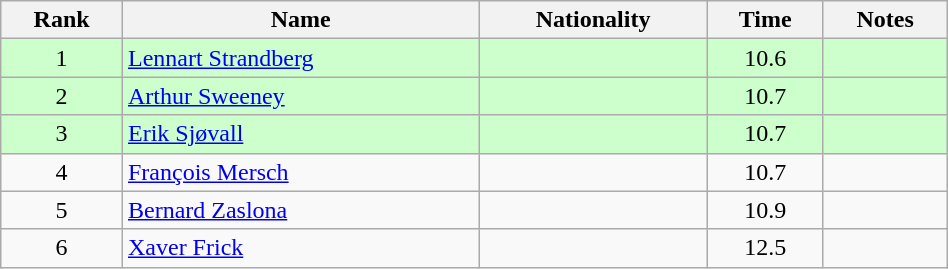<table class="wikitable sortable" style="text-align:center;width: 50%">
<tr>
<th>Rank</th>
<th>Name</th>
<th>Nationality</th>
<th>Time</th>
<th>Notes</th>
</tr>
<tr bgcolor=ccffcc>
<td>1</td>
<td align=left><a href='#'>Lennart Strandberg</a></td>
<td align=left></td>
<td>10.6</td>
<td></td>
</tr>
<tr bgcolor=ccffcc>
<td>2</td>
<td align=left><a href='#'>Arthur Sweeney</a></td>
<td align=left></td>
<td>10.7</td>
<td></td>
</tr>
<tr bgcolor=ccffcc>
<td>3</td>
<td align=left><a href='#'>Erik Sjøvall</a></td>
<td align=left></td>
<td>10.7</td>
<td></td>
</tr>
<tr>
<td>4</td>
<td align=left><a href='#'>François Mersch</a></td>
<td align=left></td>
<td>10.7</td>
<td></td>
</tr>
<tr>
<td>5</td>
<td align=left><a href='#'>Bernard Zaslona</a></td>
<td align=left></td>
<td>10.9</td>
<td></td>
</tr>
<tr>
<td>6</td>
<td align=left><a href='#'>Xaver Frick</a></td>
<td align=left></td>
<td>12.5</td>
<td></td>
</tr>
</table>
